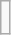<table class="wikitable floatright" style="font-size: 85%;">
<tr>
<td><br></td>
</tr>
</table>
